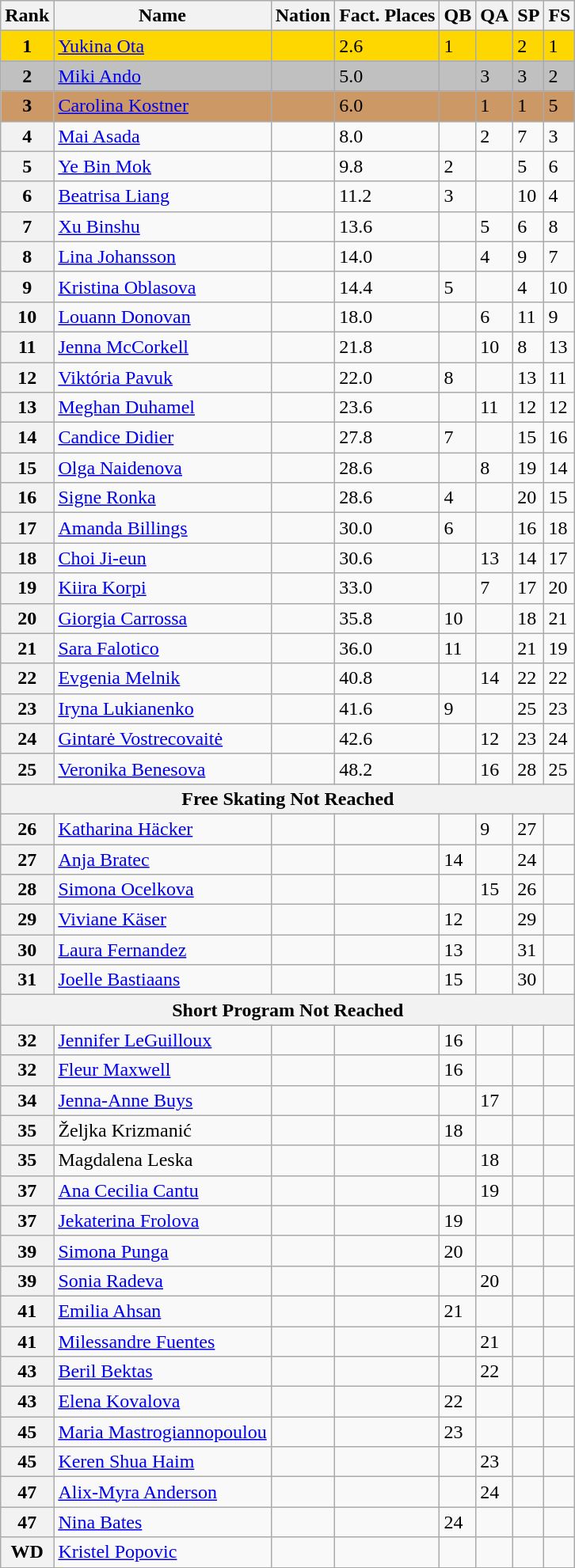<table class="wikitable">
<tr>
<th>Rank</th>
<th>Name</th>
<th>Nation</th>
<th>Fact. Places</th>
<th>QB</th>
<th>QA</th>
<th>SP</th>
<th>FS</th>
</tr>
<tr bgcolor=gold>
<td align=center><strong>1</strong></td>
<td><a href='#'>Yukina Ota</a></td>
<td></td>
<td>2.6</td>
<td>1</td>
<td></td>
<td>2</td>
<td>1</td>
</tr>
<tr bgcolor=silver>
<td align=center><strong>2</strong></td>
<td><a href='#'>Miki Ando</a></td>
<td></td>
<td>5.0</td>
<td></td>
<td>3</td>
<td>3</td>
<td>2</td>
</tr>
<tr bgcolor=cc9966>
<td align=center><strong>3</strong></td>
<td><a href='#'>Carolina Kostner</a></td>
<td></td>
<td>6.0</td>
<td></td>
<td>1</td>
<td>1</td>
<td>5</td>
</tr>
<tr>
<th>4</th>
<td><a href='#'>Mai Asada</a></td>
<td></td>
<td>8.0</td>
<td></td>
<td>2</td>
<td>7</td>
<td>3</td>
</tr>
<tr>
<th>5</th>
<td><a href='#'>Ye Bin Mok</a></td>
<td></td>
<td>9.8</td>
<td>2</td>
<td></td>
<td>5</td>
<td>6</td>
</tr>
<tr>
<th>6</th>
<td><a href='#'>Beatrisa Liang</a></td>
<td></td>
<td>11.2</td>
<td>3</td>
<td></td>
<td>10</td>
<td>4</td>
</tr>
<tr>
<th>7</th>
<td><a href='#'>Xu Binshu</a></td>
<td></td>
<td>13.6</td>
<td></td>
<td>5</td>
<td>6</td>
<td>8</td>
</tr>
<tr>
<th>8</th>
<td><a href='#'>Lina Johansson</a></td>
<td></td>
<td>14.0</td>
<td></td>
<td>4</td>
<td>9</td>
<td>7</td>
</tr>
<tr>
<th>9</th>
<td><a href='#'>Kristina Oblasova</a></td>
<td></td>
<td>14.4</td>
<td>5</td>
<td></td>
<td>4</td>
<td>10</td>
</tr>
<tr>
<th>10</th>
<td><a href='#'>Louann Donovan</a></td>
<td></td>
<td>18.0</td>
<td></td>
<td>6</td>
<td>11</td>
<td>9</td>
</tr>
<tr>
<th>11</th>
<td><a href='#'>Jenna McCorkell</a></td>
<td></td>
<td>21.8</td>
<td></td>
<td>10</td>
<td>8</td>
<td>13</td>
</tr>
<tr>
<th>12</th>
<td><a href='#'>Viktória Pavuk</a></td>
<td></td>
<td>22.0</td>
<td>8</td>
<td></td>
<td>13</td>
<td>11</td>
</tr>
<tr>
<th>13</th>
<td><a href='#'>Meghan Duhamel</a></td>
<td></td>
<td>23.6</td>
<td></td>
<td>11</td>
<td>12</td>
<td>12</td>
</tr>
<tr>
<th>14</th>
<td><a href='#'>Candice Didier</a></td>
<td></td>
<td>27.8</td>
<td>7</td>
<td></td>
<td>15</td>
<td>16</td>
</tr>
<tr>
<th>15</th>
<td><a href='#'>Olga Naidenova</a></td>
<td></td>
<td>28.6</td>
<td></td>
<td>8</td>
<td>19</td>
<td>14</td>
</tr>
<tr>
<th>16</th>
<td><a href='#'>Signe Ronka</a></td>
<td></td>
<td>28.6</td>
<td>4</td>
<td></td>
<td>20</td>
<td>15</td>
</tr>
<tr>
<th>17</th>
<td><a href='#'>Amanda Billings</a></td>
<td></td>
<td>30.0</td>
<td>6</td>
<td></td>
<td>16</td>
<td>18</td>
</tr>
<tr>
<th>18</th>
<td><a href='#'>Choi Ji-eun</a></td>
<td></td>
<td>30.6</td>
<td></td>
<td>13</td>
<td>14</td>
<td>17</td>
</tr>
<tr>
<th>19</th>
<td><a href='#'>Kiira Korpi</a></td>
<td></td>
<td>33.0</td>
<td></td>
<td>7</td>
<td>17</td>
<td>20</td>
</tr>
<tr>
<th>20</th>
<td><a href='#'>Giorgia Carrossa</a></td>
<td></td>
<td>35.8</td>
<td>10</td>
<td></td>
<td>18</td>
<td>21</td>
</tr>
<tr>
<th>21</th>
<td><a href='#'>Sara Falotico</a></td>
<td></td>
<td>36.0</td>
<td>11</td>
<td></td>
<td>21</td>
<td>19</td>
</tr>
<tr>
<th>22</th>
<td><a href='#'>Evgenia Melnik</a></td>
<td></td>
<td>40.8</td>
<td></td>
<td>14</td>
<td>22</td>
<td>22</td>
</tr>
<tr>
<th>23</th>
<td><a href='#'>Iryna Lukianenko</a></td>
<td></td>
<td>41.6</td>
<td>9</td>
<td></td>
<td>25</td>
<td>23</td>
</tr>
<tr>
<th>24</th>
<td><a href='#'>Gintarė Vostrecovaitė</a></td>
<td></td>
<td>42.6</td>
<td></td>
<td>12</td>
<td>23</td>
<td>24</td>
</tr>
<tr>
<th>25</th>
<td><a href='#'>Veronika Benesova</a></td>
<td></td>
<td>48.2</td>
<td></td>
<td>16</td>
<td>28</td>
<td>25</td>
</tr>
<tr>
<th colspan=8>Free Skating Not Reached</th>
</tr>
<tr>
<th>26</th>
<td><a href='#'>Katharina Häcker</a></td>
<td></td>
<td></td>
<td></td>
<td>9</td>
<td>27</td>
<td></td>
</tr>
<tr>
<th>27</th>
<td><a href='#'>Anja Bratec</a></td>
<td></td>
<td></td>
<td>14</td>
<td></td>
<td>24</td>
<td></td>
</tr>
<tr>
<th>28</th>
<td><a href='#'>Simona Ocelkova</a></td>
<td></td>
<td></td>
<td></td>
<td>15</td>
<td>26</td>
<td></td>
</tr>
<tr>
<th>29</th>
<td><a href='#'>Viviane Käser</a></td>
<td></td>
<td></td>
<td>12</td>
<td></td>
<td>29</td>
<td></td>
</tr>
<tr>
<th>30</th>
<td><a href='#'>Laura Fernandez</a></td>
<td></td>
<td></td>
<td>13</td>
<td></td>
<td>31</td>
<td></td>
</tr>
<tr>
<th>31</th>
<td><a href='#'>Joelle Bastiaans</a></td>
<td></td>
<td></td>
<td>15</td>
<td></td>
<td>30</td>
<td></td>
</tr>
<tr>
<th colspan=8>Short Program Not Reached</th>
</tr>
<tr>
<th>32</th>
<td><a href='#'>Jennifer LeGuilloux</a></td>
<td></td>
<td></td>
<td>16</td>
<td></td>
<td></td>
<td></td>
</tr>
<tr>
<th>32</th>
<td><a href='#'>Fleur Maxwell</a></td>
<td></td>
<td></td>
<td>16</td>
<td></td>
<td></td>
<td></td>
</tr>
<tr>
<th>34</th>
<td><a href='#'>Jenna-Anne Buys</a></td>
<td></td>
<td></td>
<td></td>
<td>17</td>
<td></td>
<td></td>
</tr>
<tr>
<th>35</th>
<td>Željka Krizmanić</td>
<td></td>
<td></td>
<td>18</td>
<td></td>
<td></td>
<td></td>
</tr>
<tr>
<th>35</th>
<td>Magdalena Leska</td>
<td></td>
<td></td>
<td></td>
<td>18</td>
<td></td>
<td></td>
</tr>
<tr>
<th>37</th>
<td><a href='#'>Ana Cecilia Cantu</a></td>
<td></td>
<td></td>
<td></td>
<td>19</td>
<td></td>
<td></td>
</tr>
<tr>
<th>37</th>
<td><a href='#'>Jekaterina Frolova</a></td>
<td></td>
<td></td>
<td>19</td>
<td></td>
<td></td>
<td></td>
</tr>
<tr>
<th>39</th>
<td><a href='#'>Simona Punga</a></td>
<td></td>
<td></td>
<td>20</td>
<td></td>
<td></td>
<td></td>
</tr>
<tr>
<th>39</th>
<td><a href='#'>Sonia Radeva</a></td>
<td></td>
<td></td>
<td></td>
<td>20</td>
<td></td>
<td></td>
</tr>
<tr>
<th>41</th>
<td><a href='#'>Emilia Ahsan</a></td>
<td></td>
<td></td>
<td>21</td>
<td></td>
<td></td>
<td></td>
</tr>
<tr>
<th>41</th>
<td><a href='#'>Milessandre Fuentes</a></td>
<td></td>
<td></td>
<td></td>
<td>21</td>
<td></td>
<td></td>
</tr>
<tr>
<th>43</th>
<td><a href='#'>Beril Bektas</a></td>
<td></td>
<td></td>
<td></td>
<td>22</td>
<td></td>
<td></td>
</tr>
<tr>
<th>43</th>
<td><a href='#'>Elena Kovalova</a></td>
<td></td>
<td></td>
<td>22</td>
<td></td>
<td></td>
<td></td>
</tr>
<tr>
<th>45</th>
<td><a href='#'>Maria Mastrogiannopoulou</a></td>
<td></td>
<td></td>
<td>23</td>
<td></td>
<td></td>
<td></td>
</tr>
<tr>
<th>45</th>
<td><a href='#'>Keren Shua Haim</a></td>
<td></td>
<td></td>
<td></td>
<td>23</td>
<td></td>
<td></td>
</tr>
<tr>
<th>47</th>
<td><a href='#'>Alix-Myra Anderson</a></td>
<td></td>
<td></td>
<td></td>
<td>24</td>
<td></td>
<td></td>
</tr>
<tr>
<th>47</th>
<td><a href='#'>Nina Bates</a></td>
<td></td>
<td></td>
<td>24</td>
<td></td>
<td></td>
<td></td>
</tr>
<tr>
<th>WD</th>
<td><a href='#'>Kristel Popovic</a></td>
<td></td>
<td></td>
<td></td>
<td></td>
<td></td>
<td></td>
</tr>
</table>
